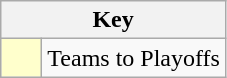<table class="wikitable" style="text-align: center;">
<tr>
<th colspan=2>Key</th>
</tr>
<tr>
<td style="background:#ffffcc; width:20px;"></td>
<td align=left>Teams to Playoffs</td>
</tr>
</table>
